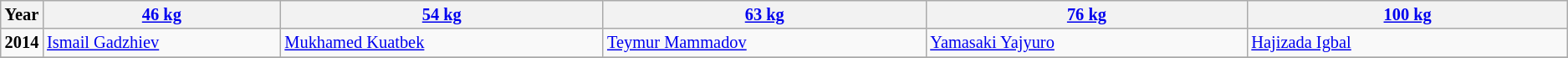<table class="wikitable sortable"  style="font-size: 85%">
<tr>
<th>Year</th>
<th width=200><a href='#'>46 kg</a></th>
<th width=275><a href='#'>54 kg</a></th>
<th width=275><a href='#'>63 kg</a></th>
<th width=275><a href='#'>76 kg</a></th>
<th width=275><a href='#'>100 kg</a></th>
</tr>
<tr>
<td><strong>2014</strong></td>
<td> <a href='#'>Ismail Gadzhiev</a></td>
<td> <a href='#'>Mukhamed Kuatbek</a></td>
<td> <a href='#'>Teymur Mammadov</a></td>
<td> <a href='#'>Yamasaki Yajyuro</a></td>
<td> <a href='#'>Hajizada Igbal</a></td>
</tr>
<tr>
</tr>
</table>
